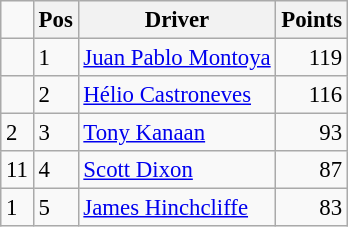<table class="wikitable" style="font-size: 95%">
<tr>
<td></td>
<th>Pos</th>
<th>Driver</th>
<th>Points</th>
</tr>
<tr>
<td align="left"></td>
<td>1</td>
<td> <a href='#'>Juan Pablo Montoya</a></td>
<td align="right">119</td>
</tr>
<tr>
<td align="left"></td>
<td>2</td>
<td> <a href='#'>Hélio Castroneves</a></td>
<td align="right">116</td>
</tr>
<tr>
<td align="left"> 2</td>
<td>3</td>
<td> <a href='#'>Tony Kanaan</a></td>
<td align="right">93</td>
</tr>
<tr>
<td align="left"> 11</td>
<td>4</td>
<td> <a href='#'>Scott Dixon</a></td>
<td align="right">87</td>
</tr>
<tr>
<td align="left"> 1</td>
<td>5</td>
<td> <a href='#'>James Hinchcliffe</a></td>
<td align="right">83</td>
</tr>
</table>
